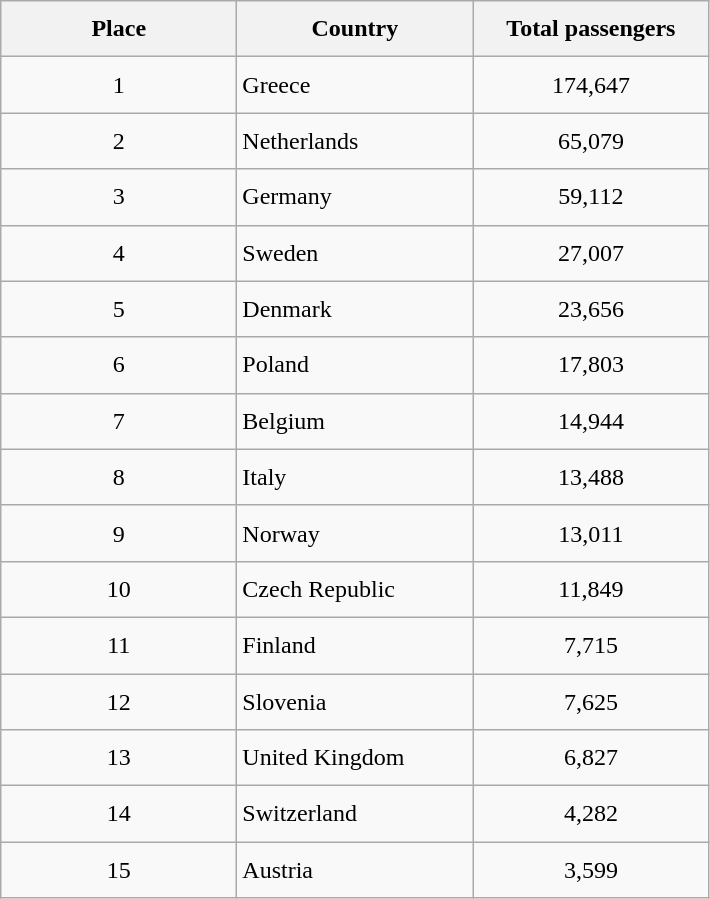<table class="wikitable">
<tr>
<th style="text-align:center; width:150px; height:30px;">Place</th>
<th style="text-align:center; width:150px; height:30px;">Country</th>
<th style="text-align:center; width:150px; height:30px;">Total passengers</th>
</tr>
<tr>
<td style="text-align:center; height:30px;">1</td>
<td style="height:30px;"> Greece</td>
<td style="text-align:center; height:30px;">174,647</td>
</tr>
<tr>
<td style="text-align:center; height:30px;">2</td>
<td style="width:150px; height:30px;"> Netherlands</td>
<td style="text-align:center; height:30px;">65,079</td>
</tr>
<tr>
<td style="text-align:center; height:30px;">3</td>
<td style="width:150px; height:30px;"> Germany</td>
<td style="text-align:center; width:150px; height:30px;">59,112</td>
</tr>
<tr>
<td style="text-align:center; width:150px; height:30px;">4</td>
<td style="width:150px; height:30px;"> Sweden</td>
<td style="text-align:center; width:150px; height:30px;">27,007</td>
</tr>
<tr>
<td style="text-align:center; height:30px;">5</td>
<td style="height:30px;"> Denmark</td>
<td style="text-align:center;height:30px;">23,656</td>
</tr>
<tr>
<td style="text-align:center; height:30px;">6</td>
<td style="height:30px;"> Poland</td>
<td style="text-align:center;height:30px;">17,803</td>
</tr>
<tr>
<td style="text-align:center; height:30px;">7</td>
<td style="height:30px;"> Belgium</td>
<td style="text-align:center; height:30px;">14,944</td>
</tr>
<tr>
<td style="text-align:center; height:30px;">8</td>
<td style="height:30px;"> Italy</td>
<td style="text-align:center; height:30px;">13,488</td>
</tr>
<tr>
<td style="text-align:center; height:30px;">9</td>
<td style="height:30px;"> Norway</td>
<td style="text-align:center; height:30px;">13,011</td>
</tr>
<tr>
<td style="text-align:center; height:30px;">10</td>
<td style="height:30px;"> Czech Republic</td>
<td style="text-align:center; height:30px;">11,849</td>
</tr>
<tr>
<td style="text-align:center; height:30px;">11</td>
<td style="height:30px;"> Finland</td>
<td style="text-align:center; height:30px;">7,715</td>
</tr>
<tr>
<td style="text-align:center; height:30px;">12</td>
<td style="height:30px;"> Slovenia</td>
<td style="text-align:center; height:30px;">7,625</td>
</tr>
<tr>
<td style="text-align:center; height:30px;">13</td>
<td style="height:30px;"> United Kingdom</td>
<td style="text-align:center; height:30px;">6,827</td>
</tr>
<tr>
<td style="text-align:center; height:30px;">14</td>
<td style="height:30px;"> Switzerland</td>
<td style="text-align:center; height:30px;">4,282</td>
</tr>
<tr>
<td style="text-align:center; height:30px;">15</td>
<td style="height:30px;"> Austria</td>
<td style="text-align:center;height:30px;">3,599</td>
</tr>
</table>
